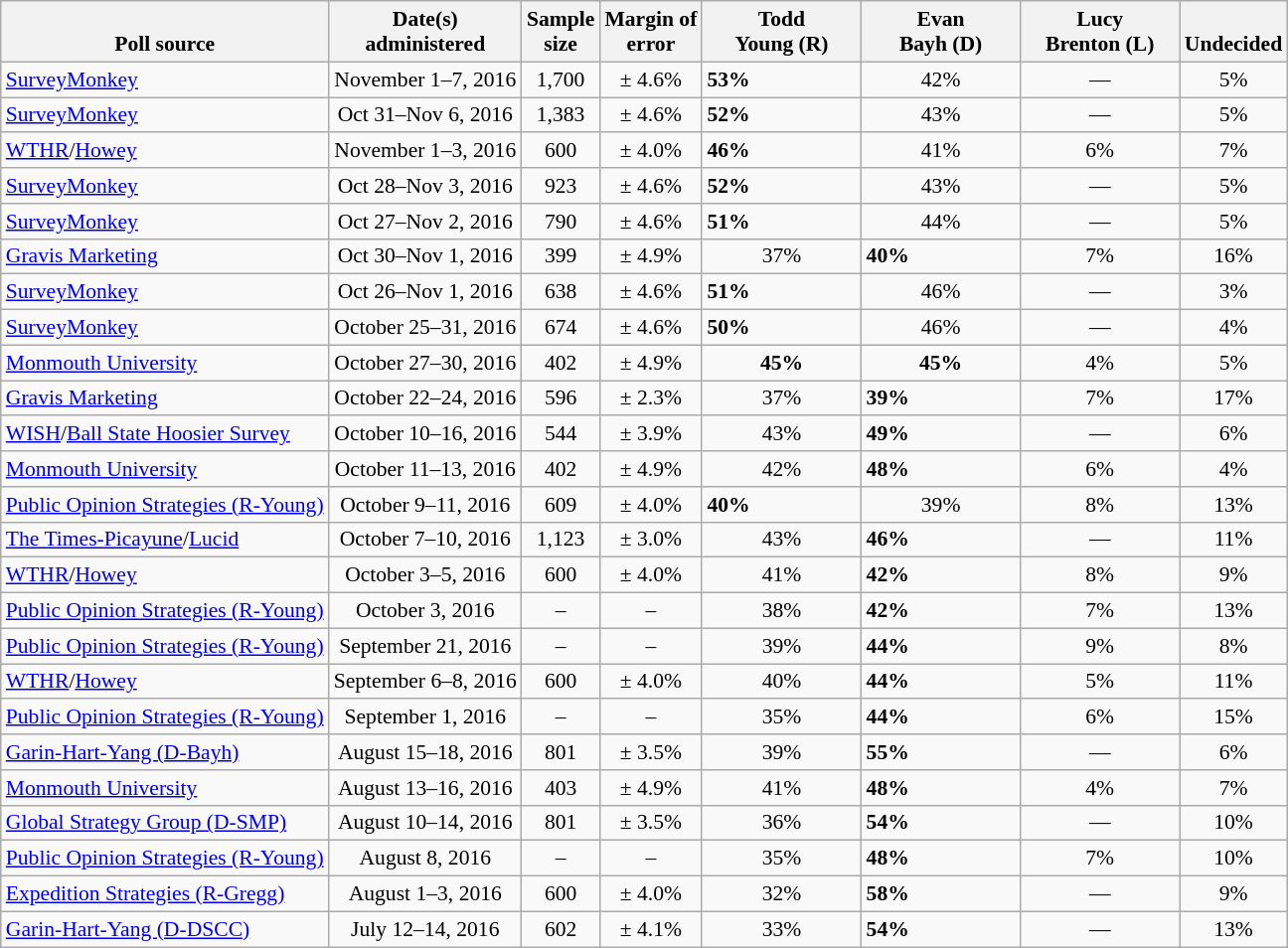<table class="wikitable" style="font-size:90%;">
<tr valign= bottom>
<th>Poll source</th>
<th>Date(s)<br>administered</th>
<th>Sample<br>size</th>
<th>Margin of<br>error</th>
<th style="width:100px;">Todd<br>Young (R)</th>
<th style="width:100px;">Evan<br>Bayh (D)</th>
<th style="width:100px;">Lucy<br>Brenton (L)</th>
<th>Undecided</th>
</tr>
<tr>
<td><a href='#'>SurveyMonkey</a></td>
<td align=center>November 1–7, 2016</td>
<td align=center>1,700</td>
<td align=center>± 4.6%</td>
<td><strong>53%</strong></td>
<td align=center>42%</td>
<td align=center>—</td>
<td align=center>5%</td>
</tr>
<tr>
<td><a href='#'>SurveyMonkey</a></td>
<td align=center>Oct 31–Nov 6, 2016</td>
<td align=center>1,383</td>
<td align=center>± 4.6%</td>
<td><strong>52%</strong></td>
<td align=center>43%</td>
<td align=center>—</td>
<td align=center>5%</td>
</tr>
<tr>
<td><a href='#'>WTHR</a>/<a href='#'>Howey</a></td>
<td align=center>November 1–3, 2016</td>
<td align=center>600</td>
<td align=center>± 4.0%</td>
<td><strong>46%</strong></td>
<td align=center>41%</td>
<td align=center>6%</td>
<td align=center>7%</td>
</tr>
<tr>
<td><a href='#'>SurveyMonkey</a></td>
<td align=center>Oct 28–Nov 3, 2016</td>
<td align=center>923</td>
<td align=center>± 4.6%</td>
<td><strong>52%</strong></td>
<td align=center>43%</td>
<td align=center>—</td>
<td align=center>5%</td>
</tr>
<tr>
<td><a href='#'>SurveyMonkey</a></td>
<td align=center>Oct 27–Nov 2, 2016</td>
<td align=center>790</td>
<td align=center>± 4.6%</td>
<td><strong>51%</strong></td>
<td align=center>44%</td>
<td align=center>—</td>
<td align=center>5%</td>
</tr>
<tr>
<td><a href='#'>Gravis Marketing</a></td>
<td align=center>Oct 30–Nov 1, 2016</td>
<td align=center>399</td>
<td align=center>± 4.9%</td>
<td align=center>37%</td>
<td><strong>40%</strong></td>
<td align=center>7%</td>
<td align=center>16%</td>
</tr>
<tr>
<td><a href='#'>SurveyMonkey</a></td>
<td align=center>Oct 26–Nov 1, 2016</td>
<td align=center>638</td>
<td align=center>± 4.6%</td>
<td><strong>51%</strong></td>
<td align=center>46%</td>
<td align=center>—</td>
<td align=center>3%</td>
</tr>
<tr>
<td><a href='#'>SurveyMonkey</a></td>
<td align=center>October 25–31, 2016</td>
<td align=center>674</td>
<td align=center>± 4.6%</td>
<td><strong>50%</strong></td>
<td align=center>46%</td>
<td align=center>—</td>
<td align=center>4%</td>
</tr>
<tr>
<td><a href='#'>Monmouth University</a></td>
<td align=center>October 27–30, 2016</td>
<td align=center>402</td>
<td align=center>± 4.9%</td>
<td align=center><strong>45%</strong></td>
<td align=center><strong>45%</strong></td>
<td align=center>4%</td>
<td align=center>5%</td>
</tr>
<tr>
<td><a href='#'>Gravis Marketing</a></td>
<td align=center>October 22–24, 2016</td>
<td align=center>596</td>
<td align=center>± 2.3%</td>
<td align=center>37%</td>
<td><strong>39%</strong></td>
<td align=center>7%</td>
<td align=center>17%</td>
</tr>
<tr>
<td><a href='#'>WISH</a>/<a href='#'>Ball State Hoosier Survey</a></td>
<td align=center>October 10–16, 2016</td>
<td align=center>544</td>
<td align=center>± 3.9%</td>
<td align=center>43%</td>
<td><strong>49%</strong></td>
<td align=center>—</td>
<td align=center>6%</td>
</tr>
<tr>
<td><a href='#'>Monmouth University</a></td>
<td align=center>October 11–13, 2016</td>
<td align=center>402</td>
<td align=center>± 4.9%</td>
<td align=center>42%</td>
<td><strong>48%</strong></td>
<td align=center>6%</td>
<td align=center>4%</td>
</tr>
<tr>
<td><a href='#'>Public Opinion Strategies (R-Young)</a></td>
<td align=center>October 9–11, 2016</td>
<td align=center>609</td>
<td align=center>± 4.0%</td>
<td><strong>40%</strong></td>
<td align=center>39%</td>
<td align=center>8%</td>
<td align=center>13%</td>
</tr>
<tr>
<td><a href='#'>The Times-Picayune</a>/<a href='#'>Lucid</a></td>
<td align=center>October 7–10, 2016</td>
<td align=center>1,123</td>
<td align=center>± 3.0%</td>
<td align=center>43%</td>
<td><strong>46%</strong></td>
<td align=center>—</td>
<td align=center>11%</td>
</tr>
<tr>
<td><a href='#'>WTHR</a>/<a href='#'>Howey</a></td>
<td align=center>October 3–5, 2016</td>
<td align=center>600</td>
<td align=center>± 4.0%</td>
<td align=center>41%</td>
<td><strong>42%</strong></td>
<td align=center>8%</td>
<td align=center>9%</td>
</tr>
<tr>
<td><a href='#'>Public Opinion Strategies (R-Young)</a></td>
<td align=center>October 3, 2016</td>
<td align=center>–</td>
<td align=center>–</td>
<td align=center>38%</td>
<td><strong>42%</strong></td>
<td align=center>7%</td>
<td align=center>13%</td>
</tr>
<tr>
<td><a href='#'>Public Opinion Strategies (R-Young)</a></td>
<td align=center>September 21, 2016</td>
<td align=center>–</td>
<td align=center>–</td>
<td align=center>39%</td>
<td><strong>44%</strong></td>
<td align=center>9%</td>
<td align=center>8%</td>
</tr>
<tr>
<td><a href='#'>WTHR</a>/<a href='#'>Howey</a></td>
<td align=center>September 6–8, 2016</td>
<td align=center>600</td>
<td align=center>± 4.0%</td>
<td align=center>40%</td>
<td><strong>44%</strong></td>
<td align=center>5%</td>
<td align=center>11%</td>
</tr>
<tr>
<td><a href='#'>Public Opinion Strategies (R-Young)</a></td>
<td align=center>September 1, 2016</td>
<td align=center>–</td>
<td align=center>–</td>
<td align=center>35%</td>
<td><strong>44%</strong></td>
<td align=center>6%</td>
<td align=center>15%</td>
</tr>
<tr>
<td><a href='#'>Garin-Hart-Yang (D-Bayh)</a></td>
<td align=center>August 15–18, 2016</td>
<td align=center>801</td>
<td align=center>± 3.5%</td>
<td align=center>39%</td>
<td><strong>55%</strong></td>
<td align=center>—</td>
<td align=center>6%</td>
</tr>
<tr>
<td><a href='#'>Monmouth University</a></td>
<td align=center>August 13–16, 2016</td>
<td align=center>403</td>
<td align=center>± 4.9%</td>
<td align=center>41%</td>
<td><strong>48%</strong></td>
<td align=center>4%</td>
<td align=center>7%</td>
</tr>
<tr>
<td><a href='#'>Global Strategy Group (D-SMP)</a></td>
<td align=center>August 10–14, 2016</td>
<td align=center>801</td>
<td align=center>± 3.5%</td>
<td align=center>36%</td>
<td><strong>54%</strong></td>
<td align=center>—</td>
<td align=center>10%</td>
</tr>
<tr>
<td><a href='#'>Public Opinion Strategies (R-Young)</a></td>
<td align=center>August 8, 2016</td>
<td align=center>–</td>
<td align=center>–</td>
<td align=center>35%</td>
<td><strong>48%</strong></td>
<td align=center>7%</td>
<td align=center>10%</td>
</tr>
<tr>
<td><a href='#'>Expedition Strategies (R-Gregg)</a></td>
<td align=center>August 1–3, 2016</td>
<td align=center>600</td>
<td align=center>± 4.0%</td>
<td align=center>32%</td>
<td><strong>58%</strong></td>
<td align=center>—</td>
<td align=center>9%</td>
</tr>
<tr>
<td><a href='#'>Garin-Hart-Yang (D-DSCC)</a></td>
<td align=center>July 12–14, 2016</td>
<td align=center>602</td>
<td align=center>± 4.1%</td>
<td align=center>33%</td>
<td><strong>54%</strong></td>
<td align=center>—</td>
<td align=center>13%</td>
</tr>
</table>
